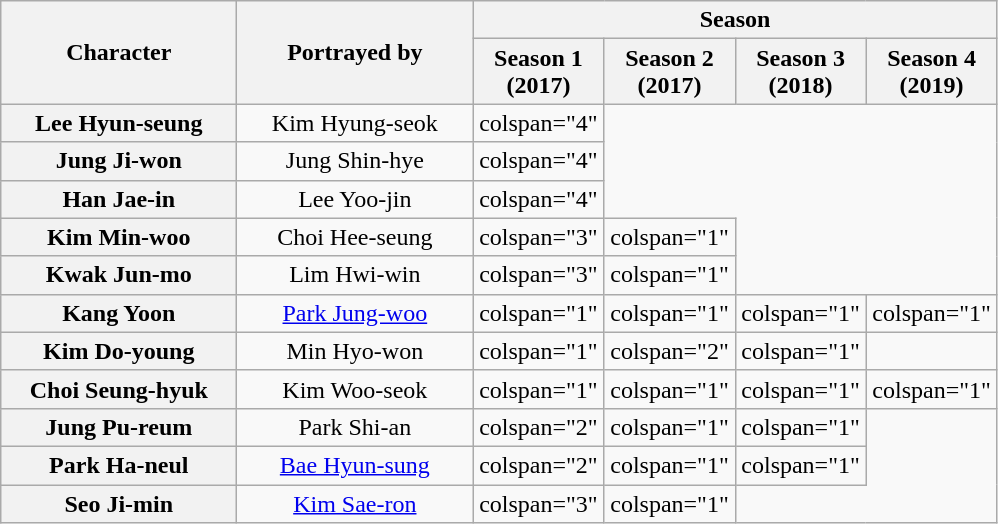<table class="wikitable" style="text-align:center;">
<tr>
<th rowspan="2" style="width:150px;">Character</th>
<th style="width:150px;" rowspan="2">Portrayed by</th>
<th colspan="4">Season</th>
</tr>
<tr>
<th style="width:80px;">Season 1<br>(2017)</th>
<th style="width:80px;">Season 2<br>(2017)</th>
<th style="width:80px;">Season 3<br>(2018)</th>
<th style="width:80px;">Season 4<br>(2019)</th>
</tr>
<tr>
<th>Lee Hyun-seung</th>
<td>Kim Hyung-seok</td>
<td>colspan="4" </td>
</tr>
<tr>
<th>Jung Ji-won</th>
<td>Jung Shin-hye</td>
<td>colspan="4" </td>
</tr>
<tr>
<th>Han Jae-in</th>
<td>Lee Yoo-jin</td>
<td>colspan="4" </td>
</tr>
<tr>
<th>Kim Min-woo</th>
<td>Choi Hee-seung</td>
<td>colspan="3" </td>
<td>colspan="1" </td>
</tr>
<tr>
<th>Kwak Jun-mo</th>
<td>Lim Hwi-win</td>
<td>colspan="3" </td>
<td>colspan="1" </td>
</tr>
<tr>
<th>Kang Yoon</th>
<td><a href='#'>Park Jung-woo</a></td>
<td>colspan="1" </td>
<td>colspan="1" </td>
<td>colspan="1" </td>
<td>colspan="1" </td>
</tr>
<tr>
<th>Kim Do-young</th>
<td>Min Hyo-won</td>
<td>colspan="1" </td>
<td>colspan="2" </td>
<td>colspan="1" </td>
</tr>
<tr>
<th>Choi Seung-hyuk</th>
<td>Kim Woo-seok</td>
<td>colspan="1" </td>
<td>colspan="1" </td>
<td>colspan="1" </td>
<td>colspan="1" </td>
</tr>
<tr>
<th>Jung Pu-reum</th>
<td>Park Shi-an</td>
<td>colspan="2" </td>
<td>colspan="1" </td>
<td>colspan="1" </td>
</tr>
<tr>
<th>Park Ha-neul</th>
<td><a href='#'>Bae Hyun-sung</a></td>
<td>colspan="2" </td>
<td>colspan="1" </td>
<td>colspan="1" </td>
</tr>
<tr>
<th>Seo Ji-min</th>
<td><a href='#'>Kim Sae-ron</a></td>
<td>colspan="3" </td>
<td>colspan="1" </td>
</tr>
</table>
